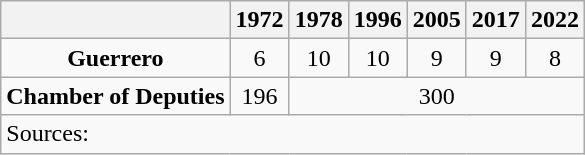<table class="wikitable" style="text-align: center">
<tr>
<th></th>
<th>1972</th>
<th>1978</th>
<th>1996</th>
<th>2005</th>
<th>2017</th>
<th>2022</th>
</tr>
<tr>
<td><strong>Guerrero</strong></td>
<td>6</td>
<td>10</td>
<td>10</td>
<td>9</td>
<td>9</td>
<td>8</td>
</tr>
<tr>
<td><strong>Chamber of Deputies</strong></td>
<td>196</td>
<td colspan=5>300</td>
</tr>
<tr>
<td colspan=7 style="text-align: left">Sources: </td>
</tr>
</table>
